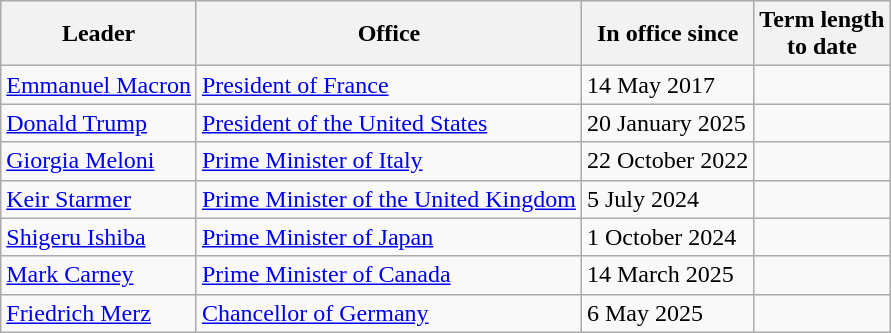<table class="wikitable sortable">
<tr>
<th>Leader</th>
<th>Office</th>
<th>In office since</th>
<th>Term length<br>to date</th>
</tr>
<tr>
<td><a href='#'>Emmanuel Macron</a></td>
<td> <a href='#'>President of France</a></td>
<td>14 May 2017</td>
<td></td>
</tr>
<tr>
<td><a href='#'>Donald Trump</a></td>
<td> <a href='#'>President of the United States</a></td>
<td>20 January 2025</td>
<td></td>
</tr>
<tr>
<td><a href='#'>Giorgia Meloni</a></td>
<td> <a href='#'>Prime Minister of Italy</a></td>
<td>22 October 2022</td>
<td></td>
</tr>
<tr>
<td><a href='#'>Keir Starmer</a></td>
<td> <a href='#'>Prime Minister of the United Kingdom</a></td>
<td>5 July 2024</td>
<td></td>
</tr>
<tr>
<td><a href='#'>Shigeru Ishiba</a></td>
<td> <a href='#'>Prime Minister of Japan</a></td>
<td>1 October 2024</td>
<td></td>
</tr>
<tr>
<td><a href='#'>Mark Carney</a></td>
<td> <a href='#'>Prime Minister of Canada</a></td>
<td>14 March 2025</td>
<td></td>
</tr>
<tr>
<td><a href='#'>Friedrich Merz</a></td>
<td> <a href='#'>Chancellor of Germany</a></td>
<td>6 May 2025</td>
<td></td>
</tr>
</table>
